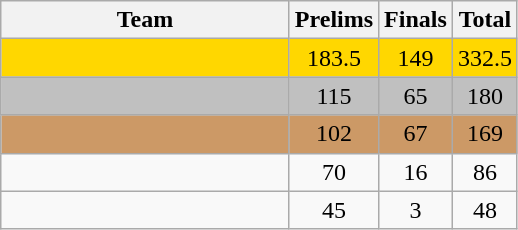<table class="wikitable" style="text-align:center">
<tr>
<th width=185px>Team</th>
<th width=20px>Prelims</th>
<th>Finals</th>
<th>Total</th>
</tr>
<tr bgcolor=gold>
<td align=left></td>
<td>183.5</td>
<td>149</td>
<td>332.5</td>
</tr>
<tr bgcolor=silver>
<td align=left></td>
<td>115</td>
<td>65</td>
<td>180</td>
</tr>
<tr bgcolor=CC9966>
<td align=left></td>
<td>102</td>
<td>67</td>
<td>169</td>
</tr>
<tr>
<td align=left></td>
<td>70</td>
<td>16</td>
<td>86</td>
</tr>
<tr>
<td align=left></td>
<td>45</td>
<td>3</td>
<td>48</td>
</tr>
</table>
